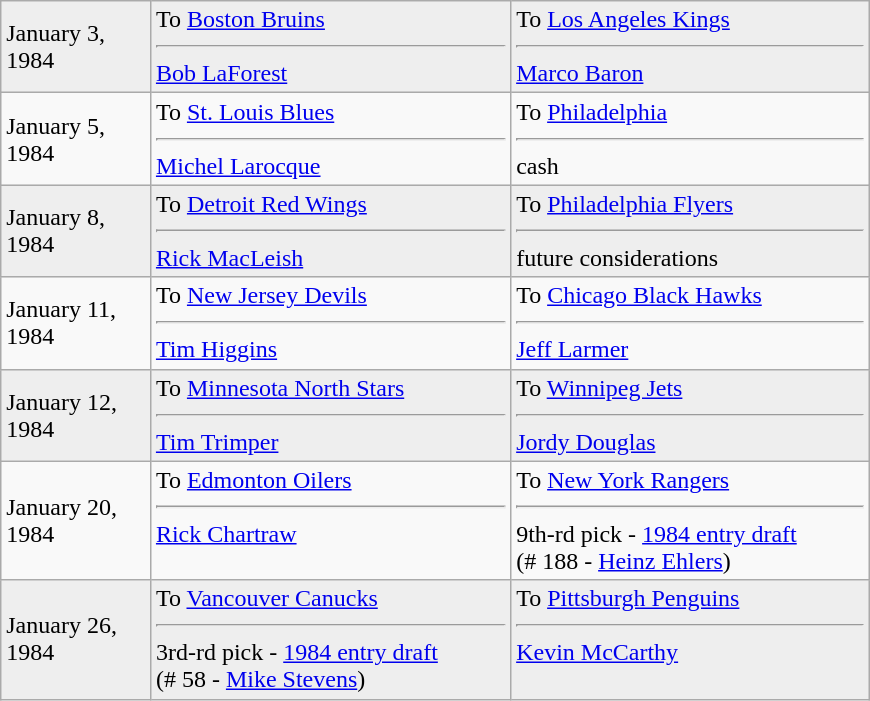<table class="wikitable" style="border:1px solid #999; width:580px;">
<tr style="background:#eee;">
<td>January 3,<br>1984</td>
<td valign="top">To <a href='#'>Boston Bruins</a><hr><a href='#'>Bob LaForest</a></td>
<td valign="top">To <a href='#'>Los Angeles Kings</a><hr><a href='#'>Marco Baron</a></td>
</tr>
<tr>
<td>January 5,<br>1984</td>
<td valign="top">To <a href='#'>St. Louis Blues</a><hr><a href='#'>Michel Larocque</a></td>
<td valign="top">To <a href='#'>Philadelphia</a><hr>cash</td>
</tr>
<tr style="background:#eee;">
<td>January 8,<br>1984</td>
<td valign="top">To <a href='#'>Detroit Red Wings</a><hr><a href='#'>Rick MacLeish</a></td>
<td valign="top">To <a href='#'>Philadelphia Flyers</a><hr>future considerations</td>
</tr>
<tr>
<td>January 11,<br>1984</td>
<td valign="top">To <a href='#'>New Jersey Devils</a><hr><a href='#'>Tim Higgins</a></td>
<td valign="top">To <a href='#'>Chicago Black Hawks</a><hr><a href='#'>Jeff Larmer</a></td>
</tr>
<tr style="background:#eee;">
<td>January 12,<br>1984</td>
<td valign="top">To <a href='#'>Minnesota North Stars</a><hr><a href='#'>Tim Trimper</a></td>
<td valign="top">To <a href='#'>Winnipeg Jets</a><hr><a href='#'>Jordy Douglas</a></td>
</tr>
<tr>
<td>January 20,<br>1984</td>
<td valign="top">To <a href='#'>Edmonton Oilers</a><hr><a href='#'>Rick Chartraw</a></td>
<td valign="top">To <a href='#'>New York Rangers</a><hr>9th-rd pick - <a href='#'>1984 entry draft</a><br>(# 188 - <a href='#'>Heinz Ehlers</a>)</td>
</tr>
<tr style="background:#eee;">
<td>January 26,<br>1984</td>
<td valign="top">To <a href='#'>Vancouver Canucks</a><hr>3rd-rd pick - <a href='#'>1984 entry draft</a><br>(# 58 - <a href='#'>Mike Stevens</a>)</td>
<td valign="top">To <a href='#'>Pittsburgh Penguins</a><hr><a href='#'>Kevin McCarthy</a></td>
</tr>
</table>
